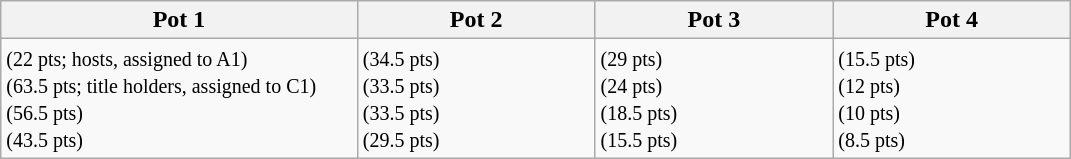<table class=wikitable>
<tr>
<th width=30%>Pot 1</th>
<th width=20%>Pot 2</th>
<th width=20%>Pot 3</th>
<th width=20%>Pot 4</th>
</tr>
<tr valign=top>
<td> <small>(22 pts; hosts, assigned to A1)</small><br> <small>(63.5 pts; title holders, assigned to C1)</small><br> <small>(56.5 pts)</small><br> <small>(43.5 pts)</small></td>
<td> <small>(34.5 pts)</small><br> <small>(33.5 pts)</small><br> <small>(33.5 pts)</small><br> <small>(29.5 pts)</small></td>
<td> <small>(29 pts)</small><br> <small>(24 pts)</small><br> <small>(18.5 pts)</small><br> <small>(15.5 pts)</small></td>
<td> <small>(15.5 pts)</small><br> <small>(12 pts)</small><br> <small>(10 pts)</small><br> <small>(8.5 pts)</small></td>
</tr>
</table>
